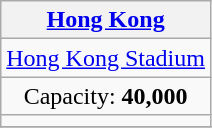<table class="wikitable" style="text-align:center">
<tr>
<th><a href='#'>Hong Kong</a></th>
</tr>
<tr>
<td><a href='#'>Hong Kong Stadium</a></td>
</tr>
<tr>
<td>Capacity: <strong>40,000</strong></td>
</tr>
<tr>
<td></td>
</tr>
<tr>
</tr>
</table>
